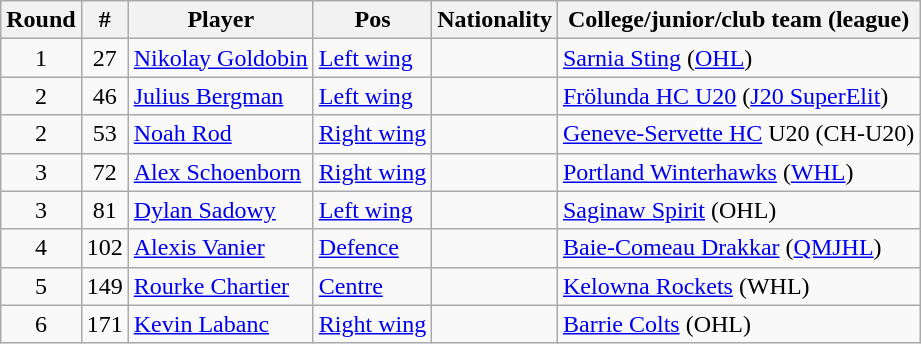<table class="wikitable">
<tr>
<th>Round</th>
<th>#</th>
<th>Player</th>
<th>Pos</th>
<th>Nationality</th>
<th>College/junior/club team (league)</th>
</tr>
<tr>
<td align=center>1</td>
<td align=center>27</td>
<td><a href='#'>Nikolay Goldobin</a></td>
<td><a href='#'>Left wing</a></td>
<td></td>
<td><a href='#'>Sarnia Sting</a> (<a href='#'>OHL</a>)</td>
</tr>
<tr>
<td align=center>2</td>
<td align=center>46</td>
<td><a href='#'>Julius Bergman</a></td>
<td><a href='#'>Left wing</a></td>
<td></td>
<td><a href='#'>Frölunda HC U20</a> (<a href='#'>J20 SuperElit</a>)</td>
</tr>
<tr>
<td align=center>2</td>
<td align=center>53</td>
<td><a href='#'>Noah Rod</a></td>
<td><a href='#'>Right wing</a></td>
<td></td>
<td><a href='#'>Geneve-Servette HC</a> U20 (CH-U20)</td>
</tr>
<tr>
<td align=center>3</td>
<td align=center>72</td>
<td><a href='#'>Alex Schoenborn</a></td>
<td><a href='#'>Right wing</a></td>
<td></td>
<td><a href='#'>Portland Winterhawks</a> (<a href='#'>WHL</a>)</td>
</tr>
<tr>
<td align=center>3</td>
<td align=center>81</td>
<td><a href='#'>Dylan Sadowy</a></td>
<td><a href='#'>Left wing</a></td>
<td></td>
<td><a href='#'>Saginaw Spirit</a> (OHL)</td>
</tr>
<tr>
<td align=center>4</td>
<td align=center>102</td>
<td><a href='#'>Alexis Vanier</a></td>
<td><a href='#'>Defence</a></td>
<td></td>
<td><a href='#'>Baie-Comeau Drakkar</a> (<a href='#'>QMJHL</a>)</td>
</tr>
<tr>
<td align=center>5</td>
<td align=center>149</td>
<td><a href='#'>Rourke Chartier</a></td>
<td><a href='#'>Centre</a></td>
<td></td>
<td><a href='#'>Kelowna Rockets</a> (WHL)</td>
</tr>
<tr>
<td align=center>6</td>
<td align=center>171</td>
<td><a href='#'>Kevin Labanc</a></td>
<td><a href='#'>Right wing</a></td>
<td></td>
<td><a href='#'>Barrie Colts</a> (OHL)</td>
</tr>
</table>
